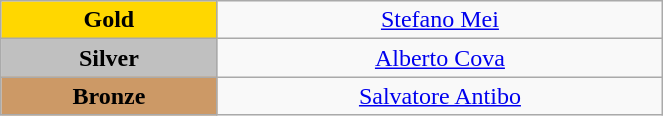<table class="wikitable" style="text-align:center; " width="35%">
<tr>
<td bgcolor="gold"><strong>Gold</strong></td>
<td><a href='#'>Stefano Mei</a><br>  <small><em></em></small></td>
</tr>
<tr>
<td bgcolor="silver"><strong>Silver</strong></td>
<td><a href='#'>Alberto Cova</a><br>  <small><em></em></small></td>
</tr>
<tr>
<td bgcolor="CC9966"><strong>Bronze</strong></td>
<td><a href='#'>Salvatore Antibo</a><br>  <small><em></em></small></td>
</tr>
</table>
